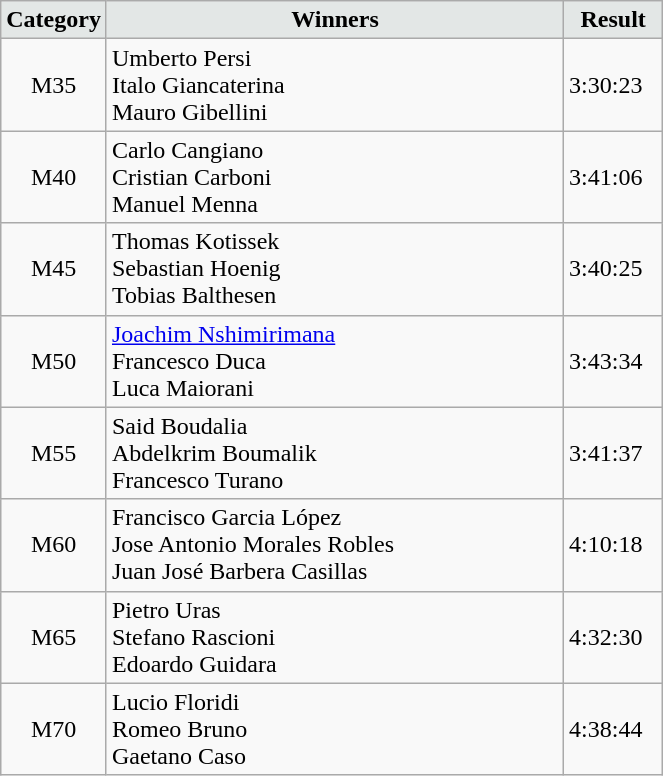<table class="wikitable" width=35%>
<tr>
<td width=15% align="center" bgcolor=#E3E7E6><strong>Category</strong></td>
<td align="center" bgcolor=#E3E7E6> <strong>Winners</strong></td>
<td width=15% align="center" bgcolor=#E3E7E6><strong>Result</strong></td>
</tr>
<tr>
<td align="center">M35</td>
<td> Umberto Persi<br> Italo Giancaterina<br> Mauro Gibellini</td>
<td>3:30:23</td>
</tr>
<tr>
<td align="center">M40</td>
<td> Carlo Cangiano<br> Cristian Carboni<br> Manuel Menna</td>
<td>3:41:06</td>
</tr>
<tr>
<td align="center">M45</td>
<td> Thomas Kotissek<br> Sebastian Hoenig<br> Tobias Balthesen</td>
<td>3:40:25</td>
</tr>
<tr>
<td align="center">M50</td>
<td> <a href='#'>Joachim Nshimirimana</a><br> Francesco Duca<br> Luca Maiorani</td>
<td>3:43:34</td>
</tr>
<tr>
<td align="center">M55</td>
<td> Said Boudalia<br> Abdelkrim Boumalik<br> Francesco Turano</td>
<td>3:41:37</td>
</tr>
<tr>
<td align="center">M60</td>
<td> Francisco Garcia López<br> Jose Antonio Morales Robles<br> Juan José Barbera Casillas</td>
<td>4:10:18</td>
</tr>
<tr>
<td align="center">M65</td>
<td> Pietro Uras<br> Stefano Rascioni<br> Edoardo Guidara</td>
<td>4:32:30</td>
</tr>
<tr>
<td align="center">M70</td>
<td> Lucio Floridi<br> Romeo Bruno<br> Gaetano Caso</td>
<td>4:38:44</td>
</tr>
</table>
